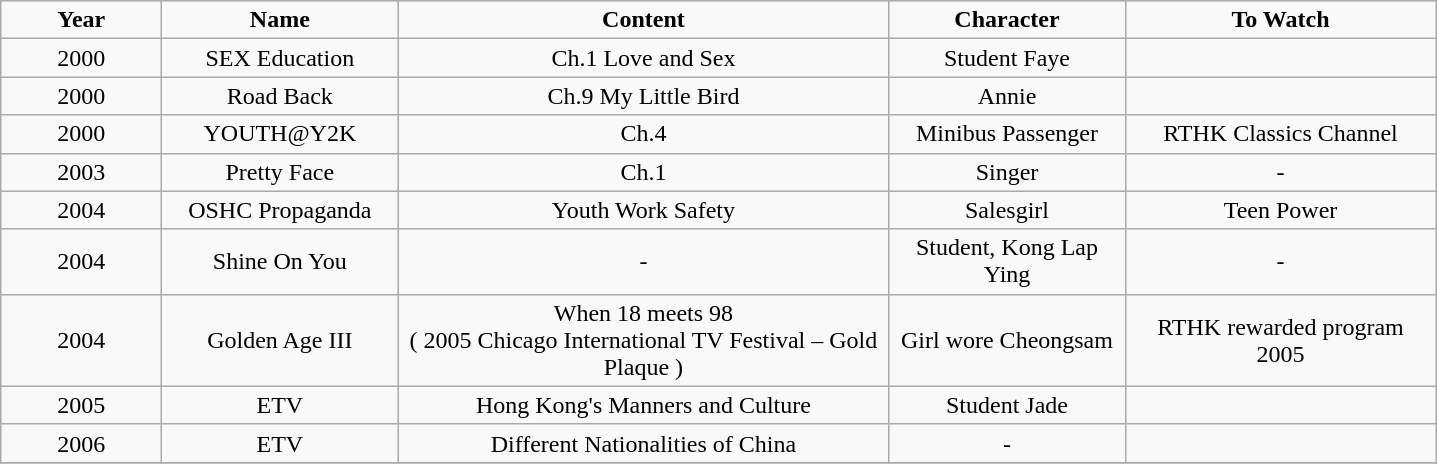<table class="wikitable" style="text-align:center;">
<tr>
<td style="width:100px"><strong>Year</strong></td>
<td style="width:150px"><strong>Name</strong></td>
<td style="width:320px"><strong>Content</strong></td>
<td style="width:150px"><strong>Character</strong></td>
<td style="width:200px"><strong>To Watch</strong></td>
</tr>
<tr>
<td>2000</td>
<td>SEX Education</td>
<td>Ch.1 Love and Sex</td>
<td>Student Faye</td>
<td></td>
</tr>
<tr>
<td>2000</td>
<td>Road Back</td>
<td>Ch.9 My Little Bird</td>
<td>Annie</td>
<td></td>
</tr>
<tr>
<td>2000</td>
<td>YOUTH@Y2K</td>
<td>Ch.4</td>
<td>Minibus Passenger</td>
<td>RTHK Classics Channel</td>
</tr>
<tr>
<td>2003</td>
<td>Pretty Face</td>
<td>Ch.1</td>
<td>Singer</td>
<td>-</td>
</tr>
<tr>
<td>2004</td>
<td>OSHC Propaganda</td>
<td>Youth Work Safety</td>
<td>Salesgirl</td>
<td>Teen Power</td>
</tr>
<tr>
<td>2004</td>
<td>Shine On You</td>
<td>-</td>
<td>Student, Kong Lap Ying</td>
<td>-</td>
</tr>
<tr>
<td>2004</td>
<td>Golden Age III</td>
<td>When 18 meets 98<br>( 2005 Chicago International TV Festival – Gold Plaque )</td>
<td>Girl wore Cheongsam</td>
<td>RTHK rewarded program 2005</td>
</tr>
<tr>
<td>2005</td>
<td>ETV</td>
<td>Hong Kong's Manners and Culture</td>
<td>Student Jade</td>
<td></td>
</tr>
<tr>
<td>2006</td>
<td>ETV</td>
<td>Different Nationalities of China</td>
<td>-</td>
<td></td>
</tr>
<tr>
</tr>
</table>
